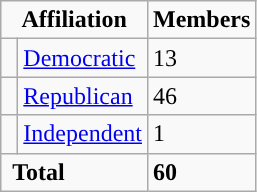<table class="wikitable">
<tr>
<td colspan="2" rowspan="1" align="center" valign="top"><strong>Affiliation</strong></td>
<td style="vertical-align:top;"><strong>Members</strong></td>
</tr>
<tr>
<td style="background-color:"> </td>
<td><a href='#'>Democratic</a></td>
<td>13</td>
</tr>
<tr>
<td style="background-color:"> </td>
<td><a href='#'>Republican</a></td>
<td>46</td>
</tr>
<tr>
<td></td>
<td><a href='#'>Independent</a></td>
<td>1</td>
</tr>
<tr>
<td colspan="2" rowspan="1"> <strong>Total</strong></td>
<td><strong>60</strong></td>
</tr>
</table>
